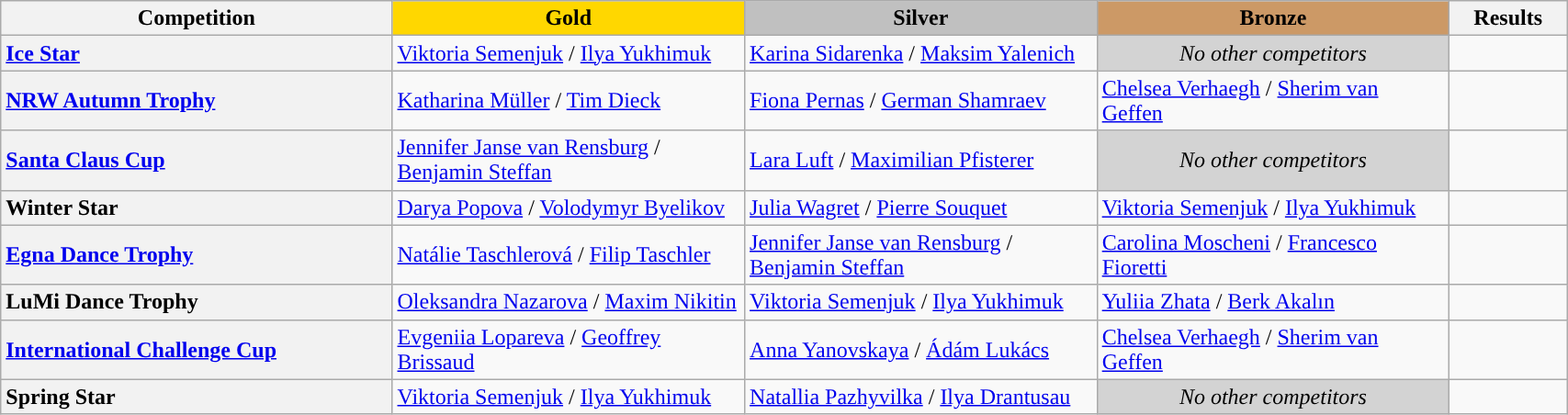<table class="wikitable unsortable" style="text-align:left; width:90%;">
<tr>
<th scope="col" style="text-align:center; width:25%;">Competition</th>
<td scope="col" style="text-align:center; width:22.5%; background:gold"><strong>Gold</strong></td>
<td scope="col" style="text-align:center; width:22.5%; background:silver"><strong>Silver</strong></td>
<td scope="col" style="text-align:center; width:22.5%; background:#c96"><strong>Bronze</strong></td>
<th scope="col" style="text-align:center; width:7.5%;">Results</th>
</tr>
<tr>
<th scope="row" style="text-align:left"> <a href='#'>Ice Star</a></th>
<td> <a href='#'>Viktoria Semenjuk</a> / <a href='#'>Ilya Yukhimuk</a></td>
<td> <a href='#'>Karina Sidarenka</a> / <a href='#'>Maksim Yalenich</a></td>
<td bgcolor="lightgray" align="center"><em>No other competitors</em></td>
<td></td>
</tr>
<tr>
<th scope="row" style="text-align:left"> <a href='#'>NRW Autumn Trophy</a></th>
<td> <a href='#'>Katharina Müller</a> / <a href='#'>Tim Dieck</a></td>
<td> <a href='#'>Fiona Pernas</a> / <a href='#'>German Shamraev</a></td>
<td> <a href='#'>Chelsea Verhaegh</a> / <a href='#'>Sherim van Geffen</a></td>
<td></td>
</tr>
<tr>
<th scope="row" style="text-align:left"> <a href='#'>Santa Claus Cup</a></th>
<td> <a href='#'>Jennifer Janse van Rensburg</a> / <a href='#'>Benjamin Steffan</a></td>
<td> <a href='#'>Lara Luft</a> / <a href='#'>Maximilian Pfisterer</a></td>
<td bgcolor="lightgray" align="center"><em>No other competitors</em></td>
<td></td>
</tr>
<tr>
<th scope="row" style="text-align:left"> Winter Star</th>
<td> <a href='#'>Darya Popova</a> / <a href='#'>Volodymyr Byelikov</a></td>
<td> <a href='#'>Julia Wagret</a> / <a href='#'>Pierre Souquet</a></td>
<td> <a href='#'>Viktoria Semenjuk</a> / <a href='#'>Ilya Yukhimuk</a></td>
<td></td>
</tr>
<tr>
<th scope="row" style="text-align:left"> <a href='#'>Egna Dance Trophy</a></th>
<td> <a href='#'>Natálie Taschlerová</a> / <a href='#'>Filip Taschler</a></td>
<td> <a href='#'>Jennifer Janse van Rensburg</a> / <a href='#'>Benjamin Steffan</a></td>
<td> <a href='#'>Carolina Moscheni</a> / <a href='#'>Francesco Fioretti</a></td>
<td></td>
</tr>
<tr>
<th scope="row" style="text-align:left"> LuMi Dance Trophy</th>
<td> <a href='#'>Oleksandra Nazarova</a> / <a href='#'>Maxim Nikitin</a></td>
<td> <a href='#'>Viktoria Semenjuk</a> / <a href='#'>Ilya Yukhimuk</a></td>
<td> <a href='#'>Yuliia Zhata</a> / <a href='#'>Berk Akalın</a></td>
<td></td>
</tr>
<tr>
<th scope="row" style="text-align:left"> <a href='#'>International Challenge Cup</a></th>
<td> <a href='#'>Evgeniia Lopareva</a> / <a href='#'>Geoffrey Brissaud</a></td>
<td> <a href='#'>Anna Yanovskaya</a> / <a href='#'>Ádám Lukács</a></td>
<td> <a href='#'>Chelsea Verhaegh</a> / <a href='#'>Sherim van Geffen</a></td>
<td></td>
</tr>
<tr>
<th scope="row" style="text-align:left"> Spring Star</th>
<td> <a href='#'>Viktoria Semenjuk</a> / <a href='#'>Ilya Yukhimuk</a></td>
<td> <a href='#'>Natallia Pazhyvilka</a> / <a href='#'>Ilya Drantusau</a></td>
<td bgcolor="lightgray" align="center"><em>No other competitors</em></td>
<td></td>
</tr>
</table>
